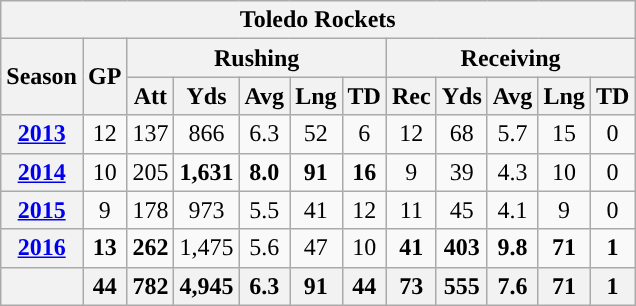<table class="wikitable" style="text-align:center;">
<tr>
<th colspan="12">Toledo Rockets</th>
</tr>
<tr>
<th rowspan="2">Season</th>
<th rowspan="2">GP</th>
<th colspan="5">Rushing</th>
<th colspan="5">Receiving</th>
</tr>
<tr>
<th>Att</th>
<th>Yds</th>
<th>Avg</th>
<th>Lng</th>
<th>TD</th>
<th>Rec</th>
<th>Yds</th>
<th>Avg</th>
<th>Lng</th>
<th>TD</th>
</tr>
<tr>
<th><a href='#'>2013</a></th>
<td>12</td>
<td>137</td>
<td>866</td>
<td>6.3</td>
<td>52</td>
<td>6</td>
<td>12</td>
<td>68</td>
<td>5.7</td>
<td>15</td>
<td>0</td>
</tr>
<tr>
<th><a href='#'>2014</a></th>
<td>10</td>
<td>205</td>
<td><strong>1,631</strong></td>
<td><strong>8.0</strong></td>
<td><strong>91</strong></td>
<td><strong>16</strong></td>
<td>9</td>
<td>39</td>
<td>4.3</td>
<td>10</td>
<td>0</td>
</tr>
<tr>
<th><a href='#'>2015</a></th>
<td>9</td>
<td>178</td>
<td>973</td>
<td>5.5</td>
<td>41</td>
<td>12</td>
<td>11</td>
<td>45</td>
<td>4.1</td>
<td>9</td>
<td>0</td>
</tr>
<tr>
<th><a href='#'>2016</a></th>
<td><strong>13</strong></td>
<td><strong>262</strong></td>
<td>1,475</td>
<td>5.6</td>
<td>47</td>
<td>10</td>
<td><strong>41</strong></td>
<td><strong>403</strong></td>
<td><strong>9.8</strong></td>
<td><strong>71</strong></td>
<td><strong>1</strong></td>
</tr>
<tr>
<th></th>
<th>44</th>
<th>782</th>
<th>4,945</th>
<th>6.3</th>
<th>91</th>
<th>44</th>
<th>73</th>
<th>555</th>
<th>7.6</th>
<th>71</th>
<th>1</th>
</tr>
</table>
